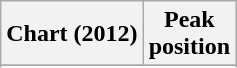<table class="wikitable sortable plainrowheaders">
<tr>
<th scope="col">Chart (2012)</th>
<th scope="col">Peak<br>position</th>
</tr>
<tr>
</tr>
<tr>
</tr>
</table>
